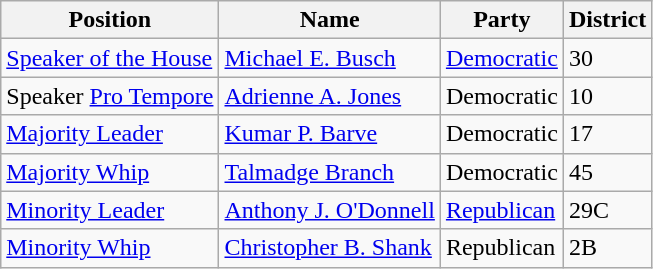<table class="wikitable">
<tr>
<th>Position</th>
<th>Name</th>
<th>Party</th>
<th>District</th>
</tr>
<tr>
<td><a href='#'>Speaker of the House</a></td>
<td><a href='#'>Michael E. Busch</a></td>
<td><a href='#'>Democratic</a></td>
<td>30</td>
</tr>
<tr>
<td>Speaker <a href='#'>Pro Tempore</a></td>
<td><a href='#'>Adrienne A. Jones</a></td>
<td>Democratic</td>
<td>10</td>
</tr>
<tr>
<td><a href='#'>Majority Leader</a></td>
<td><a href='#'>Kumar P. Barve</a></td>
<td>Democratic</td>
<td>17</td>
</tr>
<tr>
<td><a href='#'>Majority Whip</a></td>
<td><a href='#'>Talmadge Branch</a></td>
<td>Democratic</td>
<td>45</td>
</tr>
<tr>
<td><a href='#'>Minority Leader</a></td>
<td><a href='#'>Anthony J. O'Donnell</a></td>
<td><a href='#'>Republican</a></td>
<td>29C</td>
</tr>
<tr>
<td><a href='#'>Minority Whip</a></td>
<td><a href='#'>Christopher B. Shank</a></td>
<td>Republican</td>
<td>2B</td>
</tr>
</table>
